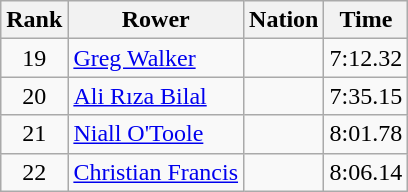<table class="wikitable sortable" style="text-align:center">
<tr>
<th>Rank</th>
<th>Rower</th>
<th>Nation</th>
<th>Time</th>
</tr>
<tr>
<td>19</td>
<td align=left><a href='#'>Greg Walker</a></td>
<td align=left></td>
<td>7:12.32</td>
</tr>
<tr>
<td>20</td>
<td align=left><a href='#'>Ali Rıza Bilal</a></td>
<td align=left></td>
<td>7:35.15</td>
</tr>
<tr>
<td>21</td>
<td align=left><a href='#'>Niall O'Toole</a></td>
<td align=left></td>
<td>8:01.78</td>
</tr>
<tr>
<td>22</td>
<td align=left><a href='#'>Christian Francis</a></td>
<td align=left></td>
<td>8:06.14</td>
</tr>
</table>
